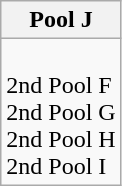<table class="wikitable">
<tr>
<th>Pool J</th>
</tr>
<tr>
<td><br>2nd Pool F<br>
2nd Pool G<br>
2nd Pool H<br>
2nd Pool I</td>
</tr>
</table>
